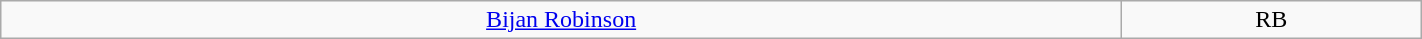<table class="wikitable" style="width:75%;">
<tr align="center">
<td><a href='#'>Bijan Robinson</a></td>
<td>RB</td>
</tr>
</table>
